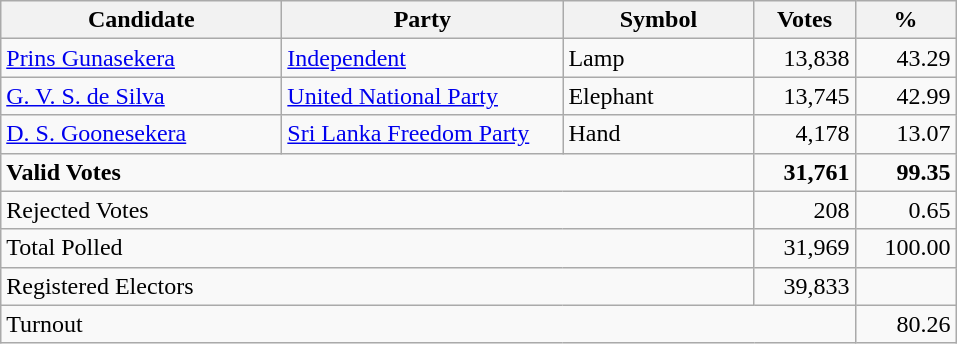<table class="wikitable" border="1" style="text-align:right;">
<tr>
<th align=left width="180">Candidate</th>
<th align=left width="180">Party</th>
<th align=left width="120">Symbol</th>
<th align=left width="60">Votes</th>
<th align=left width="60">%</th>
</tr>
<tr>
<td align=left><a href='#'>Prins Gunasekera</a></td>
<td align=left><a href='#'>Independent</a></td>
<td align=left>Lamp</td>
<td align=right>13,838</td>
<td align=right>43.29</td>
</tr>
<tr>
<td align=left><a href='#'>G. V. S. de Silva</a></td>
<td align=left><a href='#'>United National Party</a></td>
<td align=left>Elephant</td>
<td align=right>13,745</td>
<td align=right>42.99</td>
</tr>
<tr>
<td align=left><a href='#'>D. S. Goonesekera</a></td>
<td align=left><a href='#'>Sri Lanka Freedom Party</a></td>
<td align=left>Hand</td>
<td align=right>4,178</td>
<td align=right>13.07</td>
</tr>
<tr>
<td align=left colspan=3><strong>Valid Votes</strong></td>
<td align=right><strong>31,761</strong></td>
<td align=right><strong>99.35</strong></td>
</tr>
<tr>
<td align=left colspan=3>Rejected Votes</td>
<td align=right>208</td>
<td align=right>0.65</td>
</tr>
<tr>
<td align=left colspan=3>Total Polled</td>
<td align=right>31,969</td>
<td align=right>100.00</td>
</tr>
<tr>
<td align=left colspan=3>Registered Electors</td>
<td align=right>39,833</td>
<td></td>
</tr>
<tr>
<td align=left colspan=4>Turnout</td>
<td align=right>80.26</td>
</tr>
</table>
